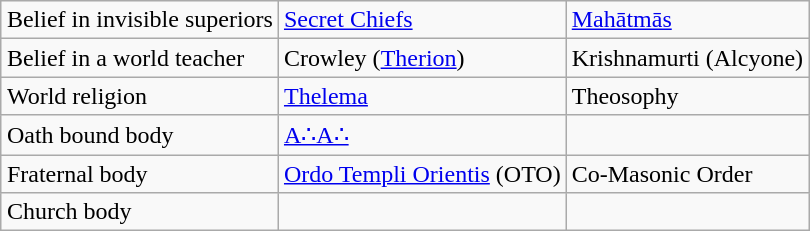<table class="wikitable" style="margin: 1em auto 1em auto;">
<tr>
<td>Belief in invisible superiors</td>
<td><a href='#'>Secret Chiefs</a></td>
<td><a href='#'>Mahātmās</a></td>
</tr>
<tr>
<td>Belief in a world teacher</td>
<td>Crowley (<a href='#'>Therion</a>)</td>
<td>Krishnamurti (Alcyone)</td>
</tr>
<tr>
<td>World religion</td>
<td><a href='#'>Thelema</a></td>
<td>Theosophy</td>
</tr>
<tr>
<td>Oath bound body</td>
<td><a href='#'>A∴A∴</a></td>
<td></td>
</tr>
<tr>
<td>Fraternal body</td>
<td><a href='#'>Ordo Templi Orientis</a> (OTO)</td>
<td>Co-Masonic Order</td>
</tr>
<tr>
<td>Church body</td>
<td></td>
<td></td>
</tr>
</table>
